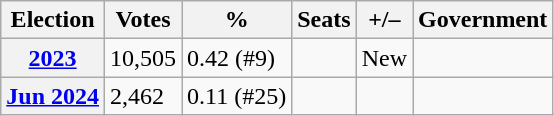<table class="wikitable">
<tr>
<th>Election</th>
<th>Votes</th>
<th>%</th>
<th>Seats</th>
<th>+/–</th>
<th>Government</th>
</tr>
<tr>
<th><a href='#'>2023</a></th>
<td>10,505</td>
<td>0.42 (#9)</td>
<td></td>
<td>New</td>
<td></td>
</tr>
<tr>
<th><a href='#'>Jun 2024</a></th>
<td>2,462</td>
<td>0.11 (#25)</td>
<td></td>
<td></td>
<td></td>
</tr>
</table>
